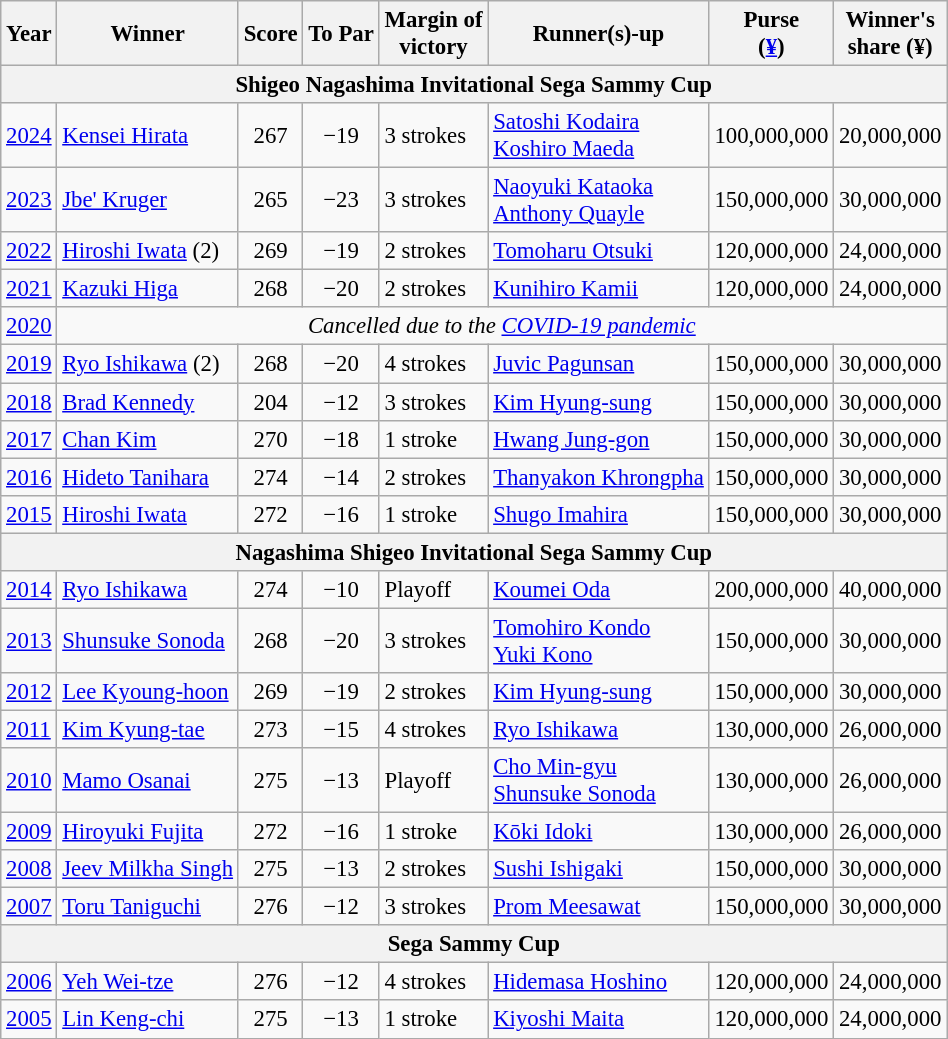<table class="wikitable" style="font-size:95%">
<tr>
<th>Year</th>
<th>Winner</th>
<th>Score</th>
<th>To Par</th>
<th>Margin of<br>victory</th>
<th>Runner(s)-up</th>
<th>Purse<br>(<a href='#'>¥</a>)</th>
<th>Winner's<br>share (¥)</th>
</tr>
<tr>
<th colspan=8>Shigeo Nagashima Invitational Sega Sammy Cup</th>
</tr>
<tr>
<td><a href='#'>2024</a></td>
<td> <a href='#'>Kensei Hirata</a></td>
<td align=center>267</td>
<td align=center>−19</td>
<td>3 strokes</td>
<td> <a href='#'>Satoshi Kodaira</a><br> <a href='#'>Koshiro Maeda</a></td>
<td align=right>100,000,000</td>
<td align=right>20,000,000</td>
</tr>
<tr>
<td><a href='#'>2023</a></td>
<td> <a href='#'>Jbe' Kruger</a></td>
<td align=center>265</td>
<td align=center>−23</td>
<td>3 strokes</td>
<td> <a href='#'>Naoyuki Kataoka</a><br> <a href='#'>Anthony Quayle</a></td>
<td align=right>150,000,000</td>
<td align=right>30,000,000</td>
</tr>
<tr>
<td><a href='#'>2022</a></td>
<td> <a href='#'>Hiroshi Iwata</a> (2)</td>
<td align=center>269</td>
<td align=center>−19</td>
<td>2 strokes</td>
<td> <a href='#'>Tomoharu Otsuki</a></td>
<td align=right>120,000,000</td>
<td align=right>24,000,000</td>
</tr>
<tr>
<td><a href='#'>2021</a></td>
<td> <a href='#'>Kazuki Higa</a></td>
<td align=center>268</td>
<td align=center>−20</td>
<td>2 strokes</td>
<td> <a href='#'>Kunihiro Kamii</a></td>
<td align=right>120,000,000</td>
<td align=right>24,000,000</td>
</tr>
<tr>
<td><a href='#'>2020</a></td>
<td align=center colspan=7><em>Cancelled due to the <a href='#'>COVID-19 pandemic</a></em></td>
</tr>
<tr>
<td><a href='#'>2019</a></td>
<td> <a href='#'>Ryo Ishikawa</a> (2)</td>
<td align=center>268</td>
<td align=center>−20</td>
<td>4 strokes</td>
<td> <a href='#'>Juvic Pagunsan</a></td>
<td align=right>150,000,000</td>
<td align=right>30,000,000</td>
</tr>
<tr>
<td><a href='#'>2018</a></td>
<td> <a href='#'>Brad Kennedy</a></td>
<td align=center>204</td>
<td align=center>−12</td>
<td>3 strokes</td>
<td> <a href='#'>Kim Hyung-sung</a></td>
<td align=right>150,000,000</td>
<td align=right>30,000,000</td>
</tr>
<tr>
<td><a href='#'>2017</a></td>
<td> <a href='#'>Chan Kim</a></td>
<td align=center>270</td>
<td align=center>−18</td>
<td>1 stroke</td>
<td> <a href='#'>Hwang Jung-gon</a></td>
<td align=right>150,000,000</td>
<td align=right>30,000,000</td>
</tr>
<tr>
<td><a href='#'>2016</a></td>
<td> <a href='#'>Hideto Tanihara</a></td>
<td align=center>274</td>
<td align=center>−14</td>
<td>2 strokes</td>
<td> <a href='#'>Thanyakon Khrongpha</a></td>
<td align=right>150,000,000</td>
<td align=right>30,000,000</td>
</tr>
<tr>
<td><a href='#'>2015</a></td>
<td> <a href='#'>Hiroshi Iwata</a></td>
<td align=center>272</td>
<td align=center>−16</td>
<td>1 stroke</td>
<td> <a href='#'>Shugo Imahira</a></td>
<td align=right>150,000,000</td>
<td align=right>30,000,000</td>
</tr>
<tr>
<th colspan=8>Nagashima Shigeo Invitational Sega Sammy Cup</th>
</tr>
<tr>
<td><a href='#'>2014</a></td>
<td> <a href='#'>Ryo Ishikawa</a></td>
<td align=center>274</td>
<td align=center>−10</td>
<td>Playoff</td>
<td> <a href='#'>Koumei Oda</a></td>
<td align=right>200,000,000</td>
<td align=right>40,000,000</td>
</tr>
<tr>
<td><a href='#'>2013</a></td>
<td> <a href='#'>Shunsuke Sonoda</a></td>
<td align=center>268</td>
<td align=center>−20</td>
<td>3 strokes</td>
<td> <a href='#'>Tomohiro Kondo</a><br> <a href='#'>Yuki Kono</a></td>
<td align=right>150,000,000</td>
<td align=right>30,000,000</td>
</tr>
<tr>
<td><a href='#'>2012</a></td>
<td> <a href='#'>Lee Kyoung-hoon</a></td>
<td align=center>269</td>
<td align=center>−19</td>
<td>2 strokes</td>
<td> <a href='#'>Kim Hyung-sung</a></td>
<td align=right>150,000,000</td>
<td align=right>30,000,000</td>
</tr>
<tr>
<td><a href='#'>2011</a></td>
<td> <a href='#'>Kim Kyung-tae</a></td>
<td align=center>273</td>
<td align=center>−15</td>
<td>4 strokes</td>
<td> <a href='#'>Ryo Ishikawa</a></td>
<td align=right>130,000,000</td>
<td align=right>26,000,000</td>
</tr>
<tr>
<td><a href='#'>2010</a></td>
<td> <a href='#'>Mamo Osanai</a></td>
<td align=center>275</td>
<td align=center>−13</td>
<td>Playoff</td>
<td> <a href='#'>Cho Min-gyu</a><br> <a href='#'>Shunsuke Sonoda</a></td>
<td align=right>130,000,000</td>
<td align=right>26,000,000</td>
</tr>
<tr>
<td><a href='#'>2009</a></td>
<td> <a href='#'>Hiroyuki Fujita</a></td>
<td align=center>272</td>
<td align=center>−16</td>
<td>1 stroke</td>
<td> <a href='#'>Kōki Idoki</a></td>
<td align=right>130,000,000</td>
<td align=right>26,000,000</td>
</tr>
<tr>
<td><a href='#'>2008</a></td>
<td> <a href='#'>Jeev Milkha Singh</a></td>
<td align=center>275</td>
<td align=center>−13</td>
<td>2 strokes</td>
<td> <a href='#'>Sushi Ishigaki</a></td>
<td align=right>150,000,000</td>
<td align=right>30,000,000</td>
</tr>
<tr>
<td><a href='#'>2007</a></td>
<td> <a href='#'>Toru Taniguchi</a></td>
<td align=center>276</td>
<td align=center>−12</td>
<td>3 strokes</td>
<td> <a href='#'>Prom Meesawat</a></td>
<td align=right>150,000,000</td>
<td align=right>30,000,000</td>
</tr>
<tr>
<th colspan=8>Sega Sammy Cup</th>
</tr>
<tr>
<td><a href='#'>2006</a></td>
<td> <a href='#'>Yeh Wei-tze</a></td>
<td align=center>276</td>
<td align=center>−12</td>
<td>4 strokes</td>
<td> <a href='#'>Hidemasa Hoshino</a></td>
<td align=right>120,000,000</td>
<td align=right>24,000,000</td>
</tr>
<tr>
<td><a href='#'>2005</a></td>
<td> <a href='#'>Lin Keng-chi</a></td>
<td align=center>275</td>
<td align=center>−13</td>
<td>1 stroke</td>
<td> <a href='#'>Kiyoshi Maita</a></td>
<td align=right>120,000,000</td>
<td align=right>24,000,000</td>
</tr>
</table>
